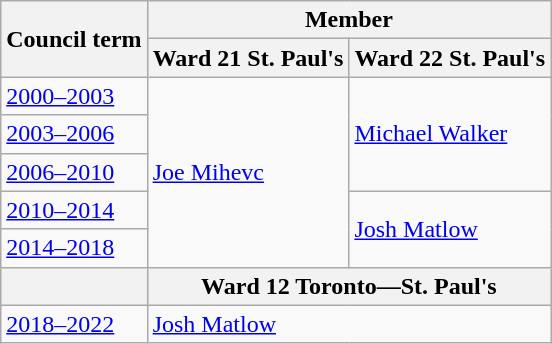<table class="wikitable">
<tr>
<th rowspan="2">Council term</th>
<th colspan="2">Member</th>
</tr>
<tr>
<th>Ward 21 St. Paul's</th>
<th>Ward 22 St. Paul's</th>
</tr>
<tr>
<td><a href='#'>2000–2003</a></td>
<td rowspan="5"><a href='#'>Joe Mihevc</a></td>
<td rowspan="3"><a href='#'>Michael Walker</a></td>
</tr>
<tr>
<td><a href='#'>2003–2006</a></td>
</tr>
<tr>
<td><a href='#'>2006–2010</a></td>
</tr>
<tr>
<td><a href='#'>2010–2014</a></td>
<td rowspan="2"><a href='#'>Josh Matlow</a></td>
</tr>
<tr>
<td><a href='#'>2014–2018</a></td>
</tr>
<tr>
<th></th>
<th colspan="2">Ward 12 Toronto—St. Paul's</th>
</tr>
<tr>
<td><a href='#'>2018–2022</a></td>
<td colspan="2"><a href='#'>Josh Matlow</a></td>
</tr>
</table>
